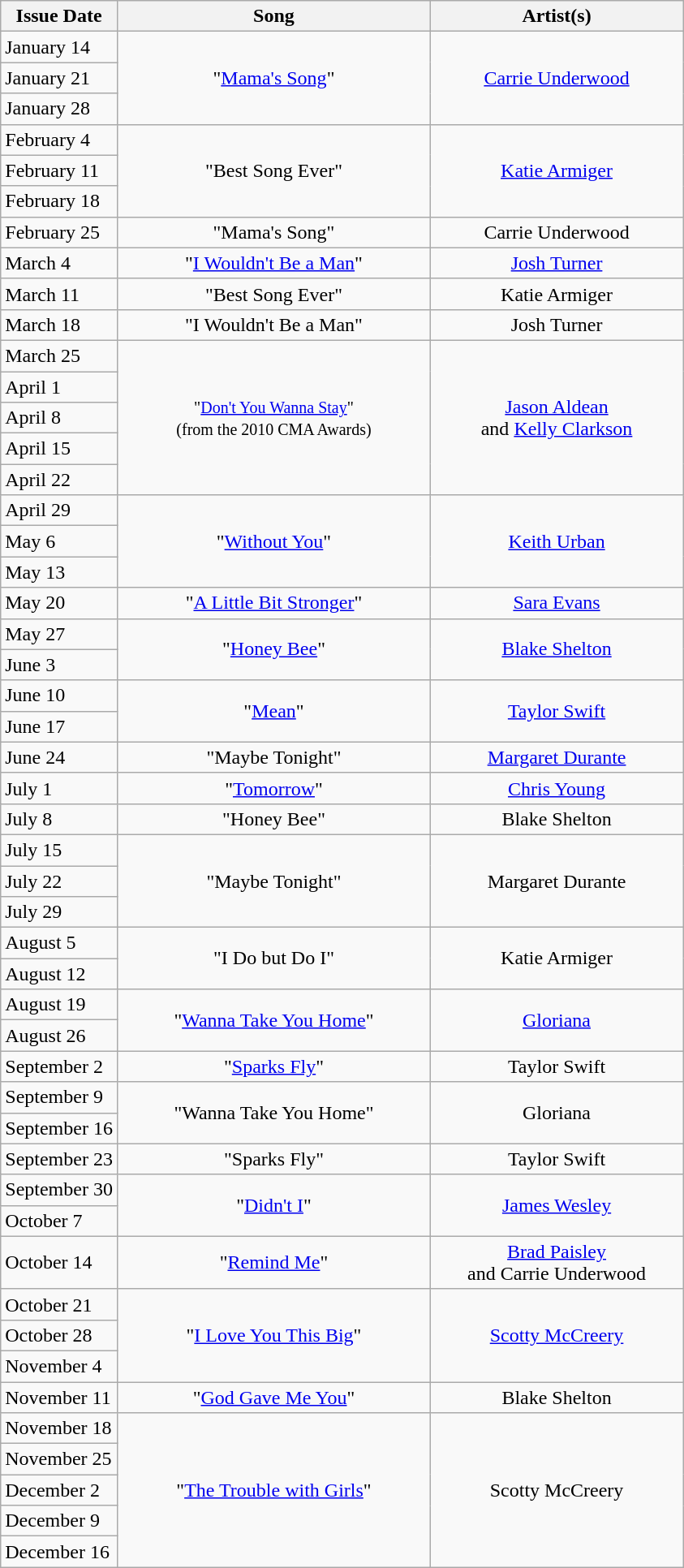<table class="wikitable">
<tr>
<th align="left">Issue Date</th>
<th align="center" width="250">Song</th>
<th align="center" width="200">Artist(s)</th>
</tr>
<tr>
<td align="left">January 14</td>
<td align="center" rowspan="3">"<a href='#'>Mama's Song</a>"</td>
<td align="center" rowspan="3"><a href='#'>Carrie Underwood</a></td>
</tr>
<tr>
<td align="left">January 21</td>
</tr>
<tr>
<td align="left">January 28</td>
</tr>
<tr>
<td align="left">February 4</td>
<td align="center" rowspan="3">"Best Song Ever"</td>
<td align="center" rowspan="3"><a href='#'>Katie Armiger</a></td>
</tr>
<tr>
<td align="left">February 11</td>
</tr>
<tr>
<td align="left">February 18</td>
</tr>
<tr>
<td align="left">February 25</td>
<td align="center">"Mama's Song"</td>
<td align="center">Carrie Underwood</td>
</tr>
<tr>
<td align="left">March 4</td>
<td align="center">"<a href='#'>I Wouldn't Be a Man</a>"</td>
<td align="center"><a href='#'>Josh Turner</a></td>
</tr>
<tr>
<td align="left">March 11</td>
<td align="center">"Best Song Ever"</td>
<td align="center">Katie Armiger</td>
</tr>
<tr>
<td align="left">March 18</td>
<td align="center">"I Wouldn't Be a Man"</td>
<td align="center">Josh Turner</td>
</tr>
<tr>
<td align="left">March 25</td>
<td align="center" rowspan="5"><small>"<a href='#'>Don't You Wanna Stay</a>" <br>(from the 2010 CMA Awards)</small></td>
<td align="center" rowspan="5"><a href='#'>Jason Aldean</a><br>and <a href='#'>Kelly Clarkson</a></td>
</tr>
<tr>
<td align="left">April 1</td>
</tr>
<tr>
<td align="left">April 8</td>
</tr>
<tr>
<td align="left">April 15</td>
</tr>
<tr>
<td align="left">April 22</td>
</tr>
<tr>
<td align="left">April 29</td>
<td align="center" rowspan="3">"<a href='#'>Without You</a>"</td>
<td align="center" rowspan="3"><a href='#'>Keith Urban</a></td>
</tr>
<tr>
<td align="left">May 6</td>
</tr>
<tr>
<td align="left">May 13</td>
</tr>
<tr>
<td align="left">May 20</td>
<td align="center">"<a href='#'>A Little Bit Stronger</a>"</td>
<td align="center"><a href='#'>Sara Evans</a></td>
</tr>
<tr>
<td align="left">May 27</td>
<td align="center" rowspan="2">"<a href='#'>Honey Bee</a>"</td>
<td align="center" rowspan="2"><a href='#'>Blake Shelton</a></td>
</tr>
<tr>
<td align="left">June 3</td>
</tr>
<tr>
<td align="left">June 10</td>
<td align="center" rowspan="2">"<a href='#'>Mean</a>"</td>
<td align="center" rowspan="2"><a href='#'>Taylor Swift</a></td>
</tr>
<tr>
<td align="left">June 17</td>
</tr>
<tr>
<td align="left">June 24</td>
<td align="center">"Maybe Tonight"</td>
<td align="center"><a href='#'>Margaret Durante</a></td>
</tr>
<tr>
<td align="left">July 1</td>
<td align="center">"<a href='#'>Tomorrow</a>"</td>
<td align="center"><a href='#'>Chris Young</a></td>
</tr>
<tr>
<td align="left">July 8</td>
<td align="center">"Honey Bee"</td>
<td align="center">Blake Shelton</td>
</tr>
<tr>
<td align="left">July 15</td>
<td align="center" rowspan="3">"Maybe Tonight"</td>
<td align="center" rowspan="3">Margaret Durante</td>
</tr>
<tr>
<td align="left">July 22</td>
</tr>
<tr>
<td align="left">July 29</td>
</tr>
<tr>
<td align="left">August 5</td>
<td align="center" rowspan="2">"I Do but Do I"</td>
<td align="center" rowspan="2">Katie Armiger</td>
</tr>
<tr>
<td align="left">August 12</td>
</tr>
<tr>
<td align="left">August 19</td>
<td align="center" rowspan="2">"<a href='#'>Wanna Take You Home</a>"</td>
<td align="center" rowspan="2"><a href='#'>Gloriana</a></td>
</tr>
<tr>
<td align="left">August 26</td>
</tr>
<tr>
<td align="left">September 2</td>
<td align="center">"<a href='#'>Sparks Fly</a>"</td>
<td align="center">Taylor Swift</td>
</tr>
<tr>
<td align="left">September 9</td>
<td align="center" rowspan="2">"Wanna Take You Home"</td>
<td align="center" rowspan="2">Gloriana</td>
</tr>
<tr>
<td align="left">September 16</td>
</tr>
<tr>
<td align="left">September 23</td>
<td align="center">"Sparks Fly"</td>
<td align="center">Taylor Swift</td>
</tr>
<tr>
<td align="left">September 30</td>
<td align="center" rowspan="2">"<a href='#'>Didn't I</a>"</td>
<td align="center" rowspan="2"><a href='#'>James Wesley</a></td>
</tr>
<tr>
<td align="left">October 7</td>
</tr>
<tr>
<td align="left">October 14</td>
<td align="center">"<a href='#'>Remind Me</a>"</td>
<td align="center"><a href='#'>Brad Paisley</a><br> and Carrie Underwood</td>
</tr>
<tr>
<td align="left">October 21</td>
<td align="center" rowspan="3">"<a href='#'>I Love You This Big</a>"</td>
<td align="center" rowspan="3"><a href='#'>Scotty McCreery</a></td>
</tr>
<tr>
<td align="left">October 28</td>
</tr>
<tr>
<td align="left">November 4</td>
</tr>
<tr>
<td align="left">November 11</td>
<td align="center">"<a href='#'>God Gave Me You</a>"</td>
<td align="center">Blake Shelton</td>
</tr>
<tr>
<td align="left">November 18</td>
<td align="center" rowspan="5">"<a href='#'>The Trouble with Girls</a>"</td>
<td align="center" rowspan="5">Scotty McCreery</td>
</tr>
<tr>
<td align="left">November 25</td>
</tr>
<tr>
<td align="left">December 2</td>
</tr>
<tr>
<td align="left">December 9</td>
</tr>
<tr>
<td align="left">December 16</td>
</tr>
</table>
